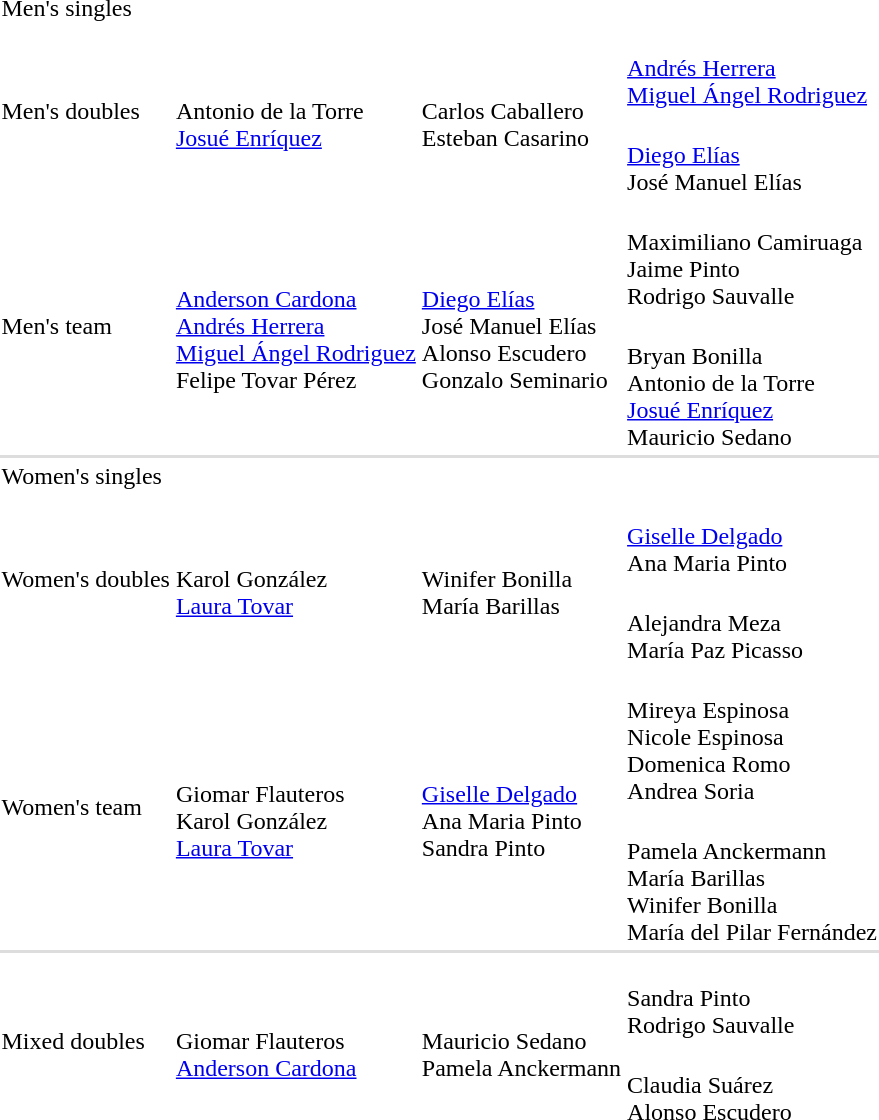<table>
<tr>
<td rowspan=2>Men's singles</td>
<td rowspan=2></td>
<td rowspan=2></td>
<td></td>
</tr>
<tr>
<td></td>
</tr>
<tr>
<td rowspan=2>Men's doubles</td>
<td rowspan=2><br>Antonio de la Torre<br><a href='#'>Josué Enríquez</a></td>
<td rowspan=2><br>Carlos Caballero<br>Esteban Casarino</td>
<td><br><a href='#'>Andrés Herrera</a><br><a href='#'>Miguel Ángel Rodriguez</a></td>
</tr>
<tr>
<td><br><a href='#'>Diego Elías</a><br>José Manuel Elías</td>
</tr>
<tr>
<td rowspan=2>Men's team</td>
<td rowspan=2><br><a href='#'>Anderson Cardona</a><br><a href='#'>Andrés Herrera</a><br><a href='#'>Miguel Ángel Rodriguez</a><br>Felipe Tovar Pérez</td>
<td rowspan=2><br><a href='#'>Diego Elías</a><br>José Manuel Elías<br>Alonso Escudero<br>Gonzalo Seminario</td>
<td><br>Maximiliano Camiruaga<br>Jaime Pinto<br>Rodrigo Sauvalle</td>
</tr>
<tr>
<td><br>Bryan Bonilla<br>Antonio de la Torre<br><a href='#'>Josué Enríquez</a><br>Mauricio Sedano</td>
</tr>
<tr bgcolor=#DDDDDD>
<td colspan=7></td>
</tr>
<tr>
<td rowspan=2>Women's singles</td>
<td rowspan=2></td>
<td rowspan=2></td>
<td></td>
</tr>
<tr>
<td></td>
</tr>
<tr>
<td rowspan=2>Women's doubles</td>
<td rowspan=2><br>Karol González<br><a href='#'>Laura Tovar</a></td>
<td rowspan=2><br>Winifer Bonilla<br>María Barillas</td>
<td><br><a href='#'>Giselle Delgado</a><br>Ana Maria Pinto</td>
</tr>
<tr>
<td><br>Alejandra Meza<br>María Paz Picasso</td>
</tr>
<tr>
<td rowspan=2>Women's team</td>
<td rowspan=2><br>Giomar Flauteros<br>Karol González<br><a href='#'>Laura Tovar</a></td>
<td rowspan=2><br><a href='#'>Giselle Delgado</a><br>Ana Maria Pinto<br>Sandra Pinto</td>
<td><br>Mireya Espinosa<br>Nicole Espinosa<br>Domenica Romo<br>Andrea Soria</td>
</tr>
<tr>
<td><br>Pamela Anckermann<br>María Barillas<br>Winifer Bonilla<br>María del Pilar Fernández</td>
</tr>
<tr bgcolor=#DDDDDD>
<td colspan=7></td>
</tr>
<tr>
<td rowspan=2>Mixed doubles</td>
<td rowspan=2><br>Giomar Flauteros<br><a href='#'>Anderson Cardona</a></td>
<td rowspan=2><br>Mauricio Sedano<br>Pamela Anckermann</td>
<td><br>Sandra Pinto<br>Rodrigo Sauvalle</td>
</tr>
<tr>
<td><br>Claudia Suárez<br>Alonso Escudero</td>
</tr>
</table>
